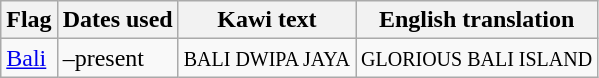<table class="wikitable sortable noresize">
<tr>
<th>Flag</th>
<th>Dates used</th>
<th>Kawi text</th>
<th>English translation</th>
</tr>
<tr>
<td> <a href='#'>Bali</a></td>
<td>–present</td>
<td><small>BALI DWIPA JAYA</small></td>
<td><small>GLORIOUS BALI ISLAND</small></td>
</tr>
</table>
